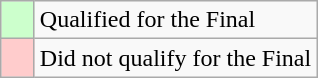<table class="wikitable">
<tr>
<td width=15px bgcolor="#cfc"></td>
<td>Qualified for the Final</td>
</tr>
<tr>
<td width=15px bgcolor=#fcc></td>
<td>Did not qualify for the Final</td>
</tr>
</table>
